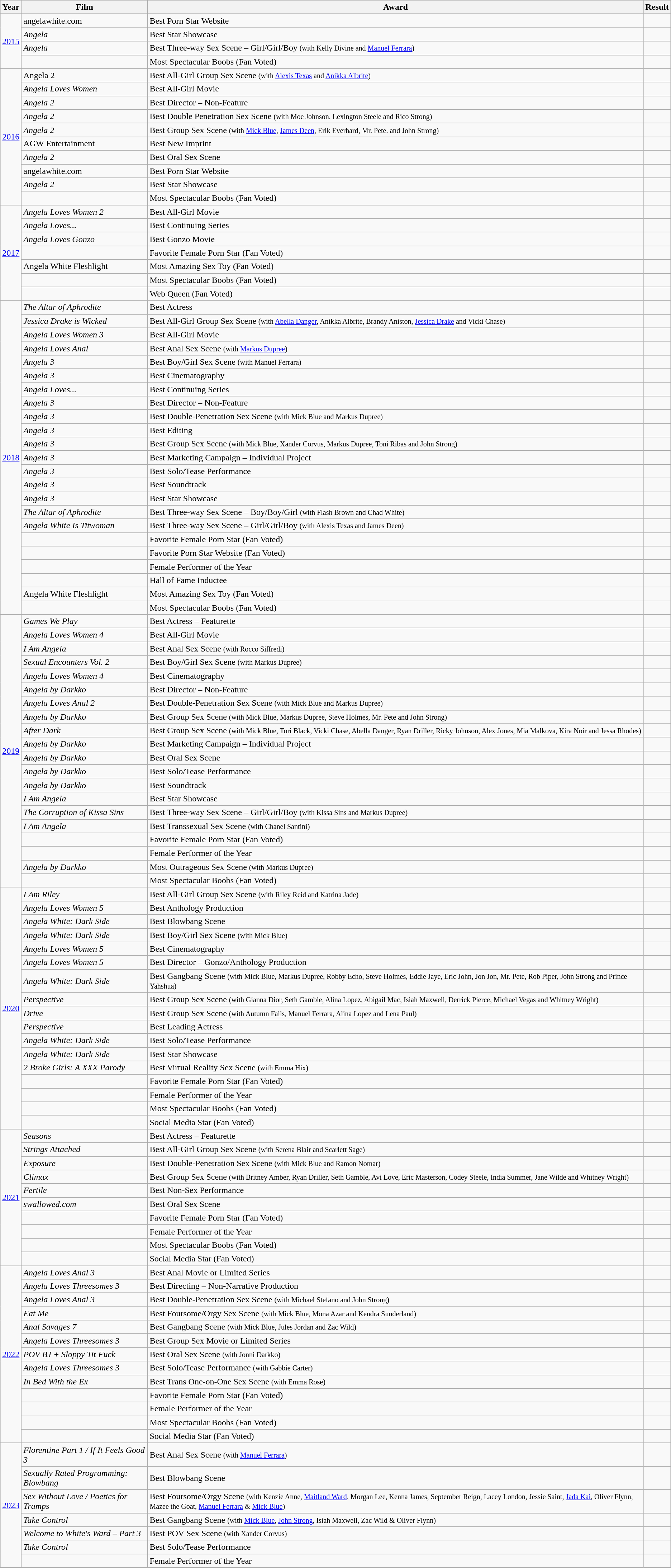<table class="wikitable">
<tr>
<th>Year</th>
<th>Film</th>
<th>Award</th>
<th>Result</th>
</tr>
<tr>
<td rowspan="4"><a href='#'>2015</a></td>
<td>angelawhite.com</td>
<td>Best Porn Star Website</td>
<td></td>
</tr>
<tr>
<td><em>Angela</em></td>
<td>Best Star Showcase</td>
<td></td>
</tr>
<tr>
<td><em>Angela</em></td>
<td>Best Three-way Sex Scene – Girl/Girl/Boy <small>(with Kelly Divine and <a href='#'>Manuel Ferrara</a>)</small></td>
<td></td>
</tr>
<tr>
<td></td>
<td>Most Spectacular Boobs (Fan Voted)</td>
<td></td>
</tr>
<tr>
<td rowspan=10><a href='#'>2016</a></td>
<td>Angela 2</td>
<td>Best All-Girl Group Sex Scene <small>(with <a href='#'>Alexis Texas</a> and <a href='#'>Anikka Albrite</a>)</small></td>
<td></td>
</tr>
<tr>
<td><em>Angela Loves Women</em></td>
<td>Best All-Girl Movie</td>
<td></td>
</tr>
<tr>
<td><em>Angela 2</em></td>
<td>Best Director – Non-Feature</td>
<td></td>
</tr>
<tr>
<td><em>Angela 2</em></td>
<td>Best Double Penetration Sex Scene <small>(with Moe Johnson, Lexington Steele and Rico Strong)</small></td>
<td></td>
</tr>
<tr>
<td><em>Angela 2</em></td>
<td>Best Group Sex Scene <small>(with <a href='#'>Mick Blue</a>, <a href='#'>James Deen</a>, Erik Everhard, Mr. Pete. and John Strong)</small></td>
<td></td>
</tr>
<tr>
<td>AGW Entertainment</td>
<td>Best New Imprint</td>
<td></td>
</tr>
<tr>
<td><em>Angela 2</em></td>
<td>Best Oral Sex Scene</td>
<td></td>
</tr>
<tr>
<td>angelawhite.com</td>
<td>Best Porn Star Website</td>
<td></td>
</tr>
<tr>
<td><em>Angela 2</em></td>
<td>Best Star Showcase</td>
<td></td>
</tr>
<tr>
<td></td>
<td>Most Spectacular Boobs (Fan Voted)</td>
<td></td>
</tr>
<tr>
<td rowspan=7><a href='#'>2017</a></td>
<td><em>Angela Loves Women 2</em></td>
<td>Best All-Girl Movie</td>
<td></td>
</tr>
<tr>
<td><em>Angela Loves...</em></td>
<td>Best Continuing Series</td>
<td></td>
</tr>
<tr>
<td><em>Angela Loves Gonzo</em></td>
<td>Best Gonzo Movie</td>
<td></td>
</tr>
<tr>
<td></td>
<td>Favorite Female Porn Star (Fan Voted)</td>
<td></td>
</tr>
<tr>
<td>Angela White Fleshlight</td>
<td>Most Amazing Sex Toy (Fan Voted)</td>
<td></td>
</tr>
<tr>
<td></td>
<td>Most Spectacular Boobs (Fan Voted)</td>
<td></td>
</tr>
<tr>
<td></td>
<td>Web Queen (Fan Voted)</td>
<td></td>
</tr>
<tr>
<td rowspan=23><a href='#'>2018</a></td>
<td><em>The Altar of Aphrodite</em></td>
<td>Best Actress</td>
<td></td>
</tr>
<tr>
<td><em> Jessica Drake is Wicked</em></td>
<td>Best All-Girl Group Sex Scene <small>(with <a href='#'>Abella Danger</a>, Anikka Albrite, Brandy Aniston, <a href='#'>Jessica Drake</a> and Vicki Chase)</small></td>
<td></td>
</tr>
<tr>
<td><em>Angela Loves Women 3</em></td>
<td>Best All-Girl Movie</td>
<td></td>
</tr>
<tr>
<td><em>Angela Loves Anal</em></td>
<td>Best Anal Sex Scene <small>(with <a href='#'>Markus Dupree</a>)</small></td>
<td></td>
</tr>
<tr>
<td><em>Angela 3</em></td>
<td>Best Boy/Girl Sex Scene <small>(with Manuel Ferrara)</small></td>
<td></td>
</tr>
<tr>
<td><em>Angela 3</em></td>
<td>Best Cinematography</td>
<td></td>
</tr>
<tr>
<td><em>Angela Loves...</em></td>
<td>Best Continuing Series</td>
<td></td>
</tr>
<tr>
<td><em>Angela 3</em></td>
<td>Best Director – Non-Feature</td>
<td></td>
</tr>
<tr>
<td><em>Angela 3</em></td>
<td>Best Double-Penetration Sex Scene <small>(with Mick Blue and Markus Dupree)</small></td>
<td></td>
</tr>
<tr>
<td><em>Angela 3</em></td>
<td>Best Editing</td>
<td></td>
</tr>
<tr>
<td><em>Angela 3</em></td>
<td>Best Group Sex Scene <small>(with Mick Blue, Xander Corvus, Markus Dupree, Toni Ribas and John Strong)</small></td>
<td></td>
</tr>
<tr>
<td><em>Angela 3</em></td>
<td>Best Marketing Campaign – Individual Project</td>
<td></td>
</tr>
<tr>
<td><em>Angela 3</em></td>
<td>Best Solo/Tease Performance</td>
<td></td>
</tr>
<tr>
<td><em>Angela 3</em></td>
<td>Best Soundtrack</td>
<td></td>
</tr>
<tr>
<td><em>Angela 3</em></td>
<td>Best Star Showcase</td>
<td></td>
</tr>
<tr>
<td><em>The Altar of Aphrodite</em></td>
<td>Best Three-way Sex Scene – Boy/Boy/Girl <small>(with Flash Brown and Chad White)</small></td>
<td></td>
</tr>
<tr>
<td><em>Angela White Is Titwoman</em></td>
<td>Best Three-way Sex Scene – Girl/Girl/Boy <small>(with Alexis Texas and James Deen)</small></td>
<td></td>
</tr>
<tr>
<td></td>
<td>Favorite Female Porn Star (Fan Voted)</td>
<td></td>
</tr>
<tr>
<td></td>
<td>Favorite Porn Star Website (Fan Voted)</td>
<td></td>
</tr>
<tr>
<td></td>
<td>Female Performer of the Year</td>
<td></td>
</tr>
<tr>
<td></td>
<td>Hall of Fame Inductee</td>
<td></td>
</tr>
<tr>
<td>Angela White Fleshlight</td>
<td>Most Amazing Sex Toy (Fan Voted)</td>
<td></td>
</tr>
<tr>
<td></td>
<td>Most Spectacular Boobs (Fan Voted)</td>
<td></td>
</tr>
<tr>
<td rowspan=20><a href='#'>2019</a></td>
<td><em>Games We Play</em></td>
<td>Best Actress – Featurette</td>
<td></td>
</tr>
<tr>
<td><em>Angela Loves Women 4</em></td>
<td>Best All-Girl Movie</td>
<td></td>
</tr>
<tr>
<td><em>I Am Angela</em></td>
<td>Best Anal Sex Scene <small>(with Rocco Siffredi)</small></td>
<td></td>
</tr>
<tr>
<td><em>Sexual Encounters Vol. 2</em></td>
<td>Best Boy/Girl Sex Scene <small>(with Markus Dupree)</small></td>
<td></td>
</tr>
<tr>
<td><em>Angela Loves Women 4</em></td>
<td>Best Cinematography</td>
<td></td>
</tr>
<tr>
<td><em>Angela by Darkko</em></td>
<td>Best Director – Non-Feature</td>
<td></td>
</tr>
<tr>
<td><em>Angela Loves Anal 2</em></td>
<td>Best Double-Penetration Sex Scene <small>(with Mick Blue and Markus Dupree)</small></td>
<td></td>
</tr>
<tr>
<td><em>Angela by Darkko</em></td>
<td>Best Group Sex Scene <small>(with Mick Blue, Markus Dupree, Steve Holmes, Mr. Pete and John Strong)</small></td>
<td></td>
</tr>
<tr>
<td><em>After Dark</em></td>
<td>Best Group Sex Scene <small>(with Mick Blue, Tori Black, Vicki Chase, Abella Danger, Ryan Driller, Ricky Johnson, Alex Jones, Mia Malkova, Kira Noir and Jessa Rhodes)</small></td>
<td></td>
</tr>
<tr>
<td><em>Angela by Darkko</em></td>
<td>Best Marketing Campaign – Individual Project</td>
<td></td>
</tr>
<tr>
<td><em>Angela by Darkko</em></td>
<td>Best Oral Sex Scene</td>
<td></td>
</tr>
<tr>
<td><em>Angela by Darkko</em></td>
<td>Best Solo/Tease Performance</td>
<td></td>
</tr>
<tr>
<td><em>Angela by Darkko</em></td>
<td>Best Soundtrack</td>
<td></td>
</tr>
<tr>
<td><em>I Am Angela</em></td>
<td>Best Star Showcase</td>
<td></td>
</tr>
<tr>
<td><em>The Corruption of Kissa Sins</em></td>
<td>Best Three-way Sex Scene – Girl/Girl/Boy <small>(with Kissa Sins and Markus Dupree)</small></td>
<td></td>
</tr>
<tr>
<td><em>I Am Angela</em></td>
<td>Best Transsexual Sex Scene <small>(with Chanel Santini)</small></td>
<td></td>
</tr>
<tr>
<td></td>
<td>Favorite Female Porn Star (Fan Voted)</td>
<td></td>
</tr>
<tr>
<td></td>
<td>Female Performer of the Year</td>
<td></td>
</tr>
<tr>
<td><em>Angela by Darkko</em></td>
<td>Most Outrageous Sex Scene <small>(with Markus Dupree)</small></td>
<td></td>
</tr>
<tr>
<td></td>
<td>Most Spectacular Boobs (Fan Voted)</td>
<td></td>
</tr>
<tr>
<td rowspan=17><a href='#'>2020</a></td>
<td><em>I Am Riley</em></td>
<td>Best All-Girl Group Sex Scene <small>(with Riley Reid and Katrina Jade)</small></td>
<td></td>
</tr>
<tr>
<td><em>Angela Loves Women 5</em></td>
<td>Best Anthology Production</td>
<td></td>
</tr>
<tr>
<td><em>Angela White: Dark Side</em></td>
<td>Best Blowbang Scene</td>
<td></td>
</tr>
<tr>
<td><em>Angela White: Dark Side</em></td>
<td>Best Boy/Girl Sex Scene <small>(with Mick Blue)</small></td>
<td></td>
</tr>
<tr>
<td><em>Angela Loves Women 5</em></td>
<td>Best Cinematography</td>
<td></td>
</tr>
<tr>
<td><em>Angela Loves Women 5</em></td>
<td>Best Director – Gonzo/Anthology Production</td>
<td></td>
</tr>
<tr>
<td><em>Angela White: Dark Side</em></td>
<td>Best Gangbang Scene <small>(with Mick Blue, Markus Dupree, Robby Echo, Steve Holmes, Eddie Jaye, Eric John, Jon Jon, Mr. Pete, Rob Piper, John Strong and Prince Yahshua)</small></td>
<td></td>
</tr>
<tr>
<td><em>Perspective</em></td>
<td>Best Group Sex Scene <small>(with Gianna Dior, Seth Gamble, Alina Lopez, Abigail Mac, Isiah Maxwell, Derrick Pierce, Michael Vegas and Whitney Wright)</small></td>
<td></td>
</tr>
<tr>
<td><em>Drive</em></td>
<td>Best Group Sex Scene <small>(with Autumn Falls, Manuel Ferrara, Alina Lopez and Lena Paul)</small></td>
<td></td>
</tr>
<tr>
<td><em>Perspective</em></td>
<td>Best Leading Actress</td>
<td></td>
</tr>
<tr>
<td><em>Angela White: Dark Side</em></td>
<td>Best Solo/Tease Performance</td>
<td></td>
</tr>
<tr>
<td><em>Angela White: Dark Side</em></td>
<td>Best Star Showcase</td>
<td></td>
</tr>
<tr>
<td><em>2 Broke Girls: A XXX Parody</em></td>
<td>Best Virtual Reality Sex Scene <small>(with Emma Hix)</small></td>
<td></td>
</tr>
<tr>
<td></td>
<td>Favorite Female Porn Star (Fan Voted)</td>
<td></td>
</tr>
<tr>
<td></td>
<td>Female Performer of the Year</td>
<td></td>
</tr>
<tr>
<td></td>
<td>Most Spectacular Boobs (Fan Voted)</td>
<td></td>
</tr>
<tr>
<td></td>
<td>Social Media Star (Fan Voted)</td>
<td></td>
</tr>
<tr>
<td rowspan=10><a href='#'>2021</a></td>
<td><em>Seasons</em></td>
<td>Best Actress – Featurette</td>
<td></td>
</tr>
<tr>
<td><em>Strings Attached</em></td>
<td>Best All-Girl Group Sex Scene <small>(with Serena Blair and Scarlett Sage)</small></td>
<td></td>
</tr>
<tr>
<td><em>Exposure</em></td>
<td>Best Double-Penetration Sex Scene <small>(with Mick Blue and Ramon Nomar)</small></td>
<td></td>
</tr>
<tr>
<td><em>Climax</em></td>
<td>Best Group Sex Scene <small>(with Britney Amber, Ryan Driller, Seth Gamble, Avi Love, Eric Masterson, Codey Steele, India Summer, Jane Wilde and Whitney Wright)</small></td>
<td></td>
</tr>
<tr>
<td><em>Fertile</em></td>
<td>Best Non-Sex Performance</td>
<td></td>
</tr>
<tr>
<td><em>swallowed.com</em></td>
<td>Best Oral Sex Scene</td>
<td></td>
</tr>
<tr>
<td></td>
<td>Favorite Female Porn Star (Fan Voted)</td>
<td></td>
</tr>
<tr>
<td></td>
<td>Female Performer of the Year</td>
<td></td>
</tr>
<tr>
<td></td>
<td>Most Spectacular Boobs (Fan Voted)</td>
<td></td>
</tr>
<tr>
<td></td>
<td>Social Media Star (Fan Voted)</td>
<td></td>
</tr>
<tr>
<td rowspan=13><a href='#'>2022</a></td>
<td><em>Angela Loves Anal 3</em></td>
<td>Best Anal Movie or Limited Series</td>
<td></td>
</tr>
<tr>
<td><em>Angela Loves Threesomes 3</em></td>
<td>Best Directing – Non-Narrative Production</td>
<td></td>
</tr>
<tr>
<td><em>Angela Loves Anal 3</em></td>
<td>Best Double-Penetration Sex Scene <small>(with Michael Stefano and John Strong)</small></td>
<td></td>
</tr>
<tr>
<td><em>Eat Me</em></td>
<td>Best Foursome/Orgy Sex Scene <small>(with Mick Blue, Mona Azar and Kendra Sunderland)</small></td>
<td></td>
</tr>
<tr>
<td><em>Anal Savages 7</em></td>
<td>Best Gangbang Scene <small>(with Mick Blue, Jules Jordan and Zac Wild)</small></td>
<td></td>
</tr>
<tr>
<td><em>Angela Loves Threesomes 3</em></td>
<td>Best Group Sex Movie or Limited Series</td>
<td></td>
</tr>
<tr>
<td><em>POV BJ + Sloppy Tit Fuck</em></td>
<td>Best Oral Sex Scene <small>(with Jonni Darkko)</small></td>
<td></td>
</tr>
<tr>
<td><em>Angela Loves Threesomes 3</em></td>
<td>Best Solo/Tease Performance <small>(with Gabbie Carter)</small></td>
<td></td>
</tr>
<tr>
<td><em>In Bed With the Ex</em></td>
<td>Best Trans One-on-One Sex Scene <small>(with Emma Rose)</small></td>
<td></td>
</tr>
<tr>
<td></td>
<td>Favorite Female Porn Star (Fan Voted)</td>
<td></td>
</tr>
<tr>
<td></td>
<td>Female Performer of the Year</td>
<td></td>
</tr>
<tr>
<td></td>
<td>Most Spectacular Boobs (Fan Voted)</td>
<td></td>
</tr>
<tr>
<td></td>
<td>Social Media Star (Fan Voted)</td>
<td></td>
</tr>
<tr>
<td rowspan=7><a href='#'>2023</a></td>
<td><em>Florentine Part 1 / If It Feels Good 3</em></td>
<td>Best Anal Sex Scene <small>(with <a href='#'>Manuel Ferrara</a>)</small></td>
<td></td>
</tr>
<tr>
<td><em>Sexually Rated Programming: Blowbang</em></td>
<td>Best Blowbang Scene</td>
<td></td>
</tr>
<tr>
<td><em>Sex Without Love / Poetics for Tramps</em></td>
<td>Best Foursome/Orgy Scene <small>(with Kenzie Anne, <a href='#'>Maitland Ward</a>, Morgan Lee, Kenna James, September Reign, Lacey London, Jessie Saint, <a href='#'>Jada Kai</a>, Oliver Flynn, Mazee the Goat, <a href='#'>Manuel Ferrara</a> & <a href='#'>Mick Blue</a>)</small></td>
<td></td>
</tr>
<tr>
<td><em>Take Control</em></td>
<td>Best Gangbang Scene <small>(with <a href='#'>Mick Blue</a>, <a href='#'>John Strong</a>, Isiah Maxwell, Zac Wild & Oliver Flynn)</small></td>
<td></td>
</tr>
<tr>
<td><em>Welcome to White's Ward – Part 3</em></td>
<td>Best POV Sex Scene <small>(with Xander Corvus)</small></td>
<td></td>
</tr>
<tr>
<td><em>Take Control</em></td>
<td>Best Solo/Tease Performance</td>
<td></td>
</tr>
<tr>
<td></td>
<td>Female Performer of the Year</td>
<td></td>
</tr>
</table>
